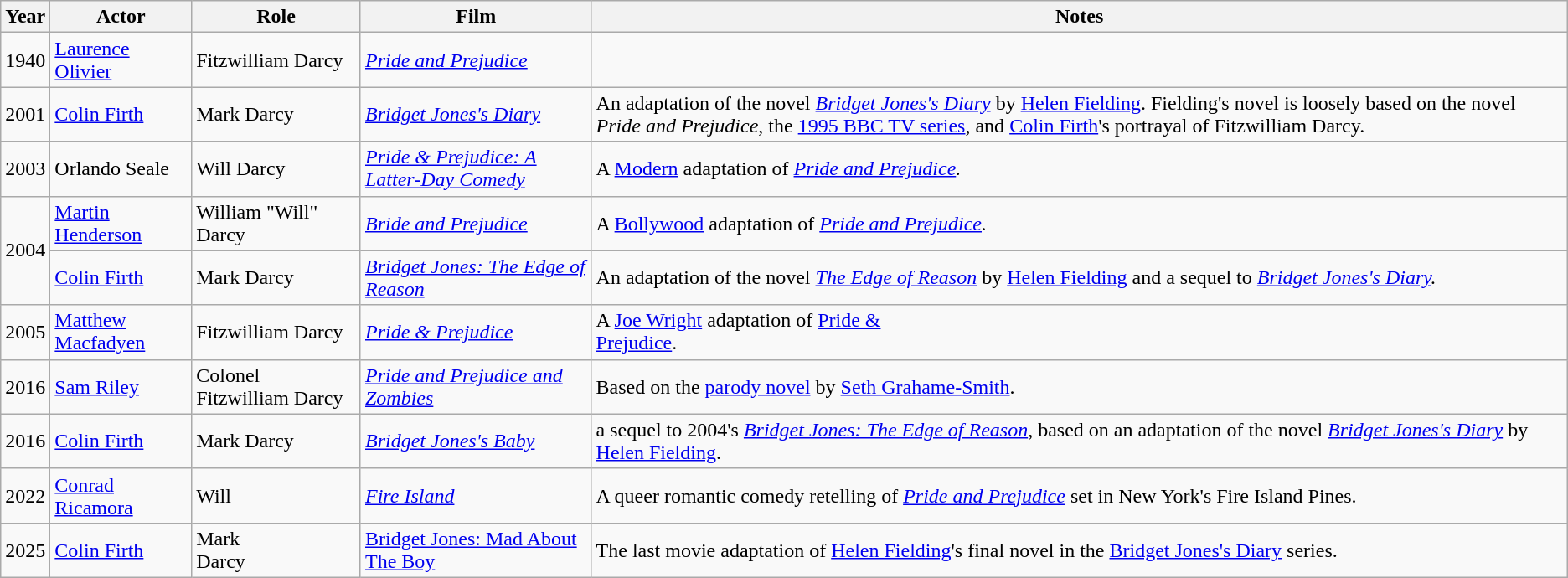<table class="wikitable">
<tr>
<th scope="col">Year</th>
<th scope="col">Actor</th>
<th scope="col">Role</th>
<th scope="col">Film</th>
<th scope="col">Notes</th>
</tr>
<tr>
<td>1940</td>
<td><a href='#'>Laurence Olivier</a></td>
<td>Fitzwilliam Darcy</td>
<td><em><a href='#'>Pride and Prejudice</a></em></td>
<td align="left"></td>
</tr>
<tr>
<td>2001</td>
<td><a href='#'>Colin Firth</a></td>
<td>Mark Darcy</td>
<td><em><a href='#'>Bridget Jones's Diary</a></em></td>
<td align="left">An adaptation of the novel <em><a href='#'>Bridget Jones's Diary</a></em> by <a href='#'>Helen Fielding</a>. Fielding's novel is loosely based on the novel <em>Pride and Prejudice</em>, the <a href='#'>1995 BBC TV series</a>, and <a href='#'>Colin Firth</a>'s portrayal of Fitzwilliam Darcy.</td>
</tr>
<tr>
<td>2003</td>
<td>Orlando Seale</td>
<td>Will Darcy</td>
<td><em><a href='#'>Pride & Prejudice: A Latter-Day Comedy</a></em></td>
<td align="left">A <a href='#'>Modern</a> adaptation of <em><a href='#'>Pride and Prejudice</a>.</em></td>
</tr>
<tr>
<td rowspan="2">2004</td>
<td><a href='#'>Martin Henderson</a></td>
<td>William "Will" Darcy</td>
<td><em><a href='#'>Bride and Prejudice</a></em></td>
<td align="left">A <a href='#'>Bollywood</a> adaptation of <em><a href='#'>Pride and Prejudice</a>.</em></td>
</tr>
<tr>
<td><a href='#'>Colin Firth</a></td>
<td>Mark Darcy</td>
<td><em><a href='#'>Bridget Jones: The Edge of Reason</a></em></td>
<td align="left">An adaptation of the novel <em> <a href='#'>The Edge of Reason</a></em> by <a href='#'>Helen Fielding</a> and a sequel to <em><a href='#'>Bridget Jones's Diary</a>.</em></td>
</tr>
<tr>
<td>2005</td>
<td><a href='#'>Matthew Macfadyen</a></td>
<td>Fitzwilliam Darcy</td>
<td><em><a href='#'>Pride & Prejudice</a></em></td>
<td align="left">A <a href='#'>Joe Wright</a> adaptation of <a href='#'>Pride &</a><br><a href='#'>Prejudice</a>.</td>
</tr>
<tr>
<td>2016</td>
<td><a href='#'>Sam Riley</a></td>
<td>Colonel Fitzwilliam Darcy</td>
<td><em><a href='#'>Pride and Prejudice and Zombies</a></em></td>
<td align="left">Based on the <a href='#'>parody novel</a> by <a href='#'>Seth Grahame-Smith</a>.</td>
</tr>
<tr>
<td>2016</td>
<td><a href='#'>Colin Firth</a></td>
<td>Mark Darcy</td>
<td><em><a href='#'>Bridget Jones's Baby</a></em></td>
<td align="left">a sequel to 2004's <em><a href='#'>Bridget Jones: The Edge of Reason</a></em>, based on an adaptation of the novel <em><a href='#'>Bridget Jones's Diary</a></em> by <a href='#'>Helen Fielding</a>.</td>
</tr>
<tr>
<td>2022</td>
<td><a href='#'>Conrad Ricamora</a></td>
<td>Will</td>
<td><a href='#'><em>Fire Island</em></a></td>
<td>A queer romantic comedy retelling of <em><a href='#'>Pride and Prejudice</a></em> set in New York's Fire Island Pines.</td>
</tr>
<tr>
<td>2025</td>
<td><a href='#'>Colin Firth</a></td>
<td>Mark<br>Darcy</td>
<td><a href='#'>Bridget Jones: Mad About The Boy</a></td>
<td>The last movie adaptation of <a href='#'>Helen Fielding</a>'s final novel in the <a href='#'>Bridget Jones's Diary</a> series.</td>
</tr>
</table>
